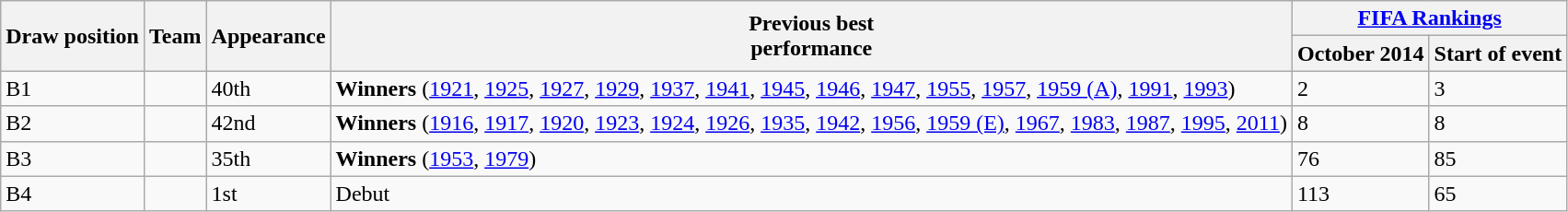<table class="wikitable sortable" style="text-align:left;">
<tr>
<th rowspan=2>Draw position</th>
<th rowspan=2>Team</th>
<th rowspan=2>Appearance</th>
<th rowspan=2>Previous best<br>performance</th>
<th colspan=2><a href='#'>FIFA Rankings</a></th>
</tr>
<tr>
<th>October 2014</th>
<th>Start of event</th>
</tr>
<tr>
<td>B1</td>
<td style=white-space:nowrap></td>
<td data-sort-value="40">40th</td>
<td data-sort-value="7.14"><strong>Winners</strong> (<a href='#'>1921</a>, <a href='#'>1925</a>, <a href='#'>1927</a>, <a href='#'>1929</a>, <a href='#'>1937</a>, <a href='#'>1941</a>, <a href='#'>1945</a>, <a href='#'>1946</a>, <a href='#'>1947</a>, <a href='#'>1955</a>, <a href='#'>1957</a>, <a href='#'>1959 (A)</a>, <a href='#'>1991</a>, <a href='#'>1993</a>)</td>
<td>2</td>
<td>3</td>
</tr>
<tr>
<td>B2</td>
<td style=white-space:nowrap></td>
<td data-sort-value="42">42nd</td>
<td data-sort-value="7.15"><strong>Winners</strong> (<a href='#'>1916</a>, <a href='#'>1917</a>, <a href='#'>1920</a>, <a href='#'>1923</a>, <a href='#'>1924</a>, <a href='#'>1926</a>, <a href='#'>1935</a>, <a href='#'>1942</a>, <a href='#'>1956</a>, <a href='#'>1959 (E)</a>, <a href='#'>1967</a>, <a href='#'>1983</a>, <a href='#'>1987</a>, <a href='#'>1995</a>, <a href='#'>2011</a>)</td>
<td>8</td>
<td>8</td>
</tr>
<tr>
<td>B3</td>
<td style=white-space:nowrap></td>
<td data-sort-value="35">35th</td>
<td data-sort-value="7.02"><strong>Winners</strong> (<a href='#'>1953</a>, <a href='#'>1979</a>)</td>
<td>76</td>
<td>85</td>
</tr>
<tr>
<td>B4</td>
<td style=white-space:nowrap></td>
<td data-sort-value="1">1st</td>
<td data-sort-value="0.00">Debut</td>
<td>113</td>
<td>65</td>
</tr>
</table>
